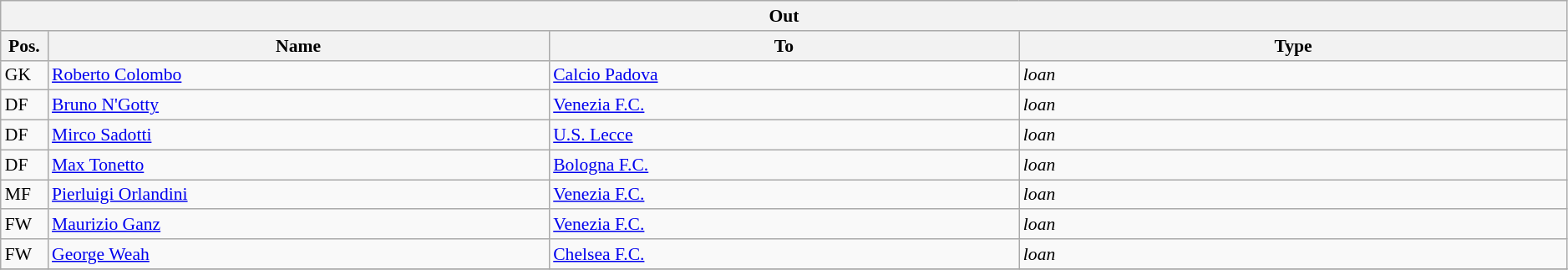<table class="wikitable" style="font-size:90%;width:99%;">
<tr>
<th colspan="4">Out</th>
</tr>
<tr>
<th width=3%>Pos.</th>
<th width=32%>Name</th>
<th width=30%>To</th>
<th width=35%>Type</th>
</tr>
<tr>
<td>GK</td>
<td><a href='#'>Roberto Colombo</a></td>
<td><a href='#'>Calcio Padova</a></td>
<td><em>loan</em></td>
</tr>
<tr>
<td>DF</td>
<td><a href='#'>Bruno N'Gotty</a></td>
<td><a href='#'>Venezia F.C.</a></td>
<td><em>loan</em></td>
</tr>
<tr>
<td>DF</td>
<td><a href='#'>Mirco Sadotti</a></td>
<td><a href='#'>U.S. Lecce</a></td>
<td><em>loan</em></td>
</tr>
<tr>
<td>DF</td>
<td><a href='#'>Max Tonetto</a></td>
<td><a href='#'>Bologna F.C.</a></td>
<td><em>loan</em></td>
</tr>
<tr>
<td>MF</td>
<td><a href='#'>Pierluigi Orlandini</a></td>
<td><a href='#'>Venezia F.C.</a></td>
<td><em>loan</em></td>
</tr>
<tr>
<td>FW</td>
<td><a href='#'>Maurizio Ganz</a></td>
<td><a href='#'>Venezia F.C.</a></td>
<td><em>loan</em></td>
</tr>
<tr>
<td>FW</td>
<td><a href='#'>George Weah</a></td>
<td><a href='#'>Chelsea F.C.</a></td>
<td><em>loan</em></td>
</tr>
<tr>
</tr>
</table>
